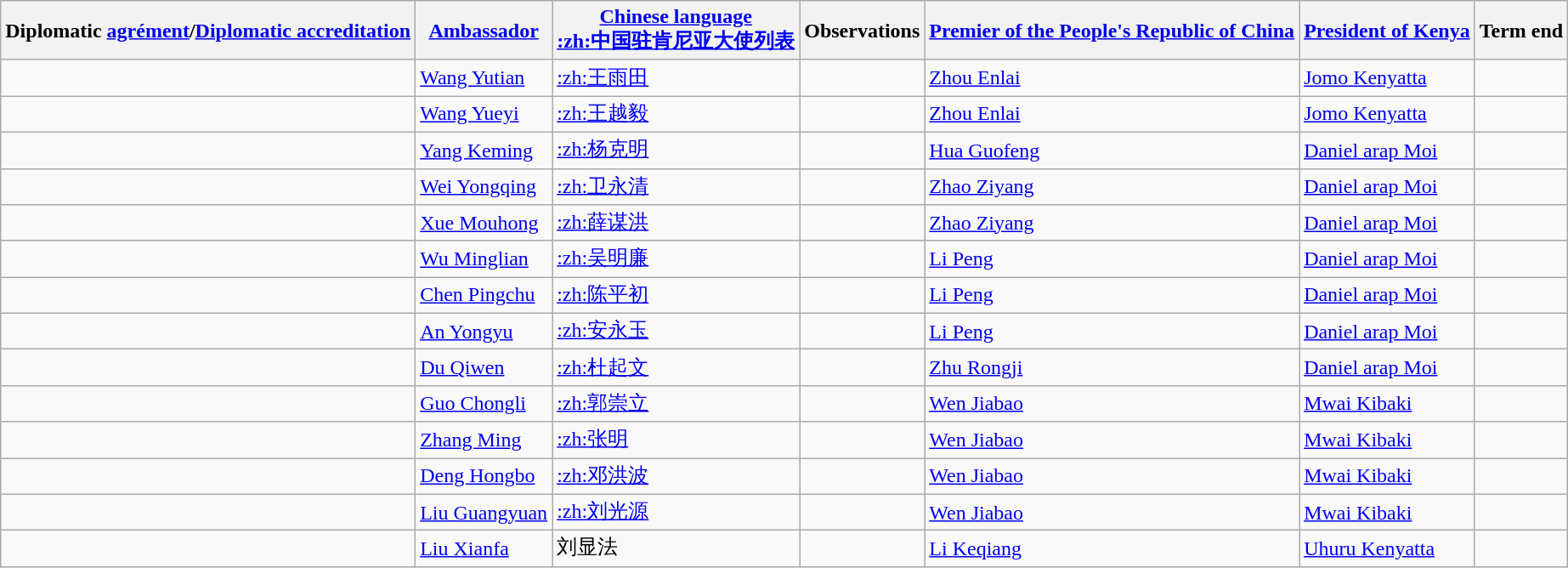<table class="wikitable sortable">
<tr>
<th>Diplomatic <a href='#'>agrément</a>/<a href='#'>Diplomatic accreditation</a></th>
<th><a href='#'>Ambassador</a></th>
<th><a href='#'>Chinese language</a><br><a href='#'>:zh:中国驻肯尼亚大使列表</a></th>
<th>Observations</th>
<th><a href='#'>Premier of the People's Republic of China</a></th>
<th><a href='#'>President of Kenya</a></th>
<th>Term end</th>
</tr>
<tr>
<td></td>
<td><a href='#'>Wang Yutian</a></td>
<td><a href='#'>:zh:王雨田</a></td>
<td></td>
<td><a href='#'>Zhou Enlai</a></td>
<td><a href='#'>Jomo Kenyatta</a></td>
<td></td>
</tr>
<tr>
<td></td>
<td><a href='#'>Wang Yueyi</a></td>
<td><a href='#'>:zh:王越毅</a></td>
<td></td>
<td><a href='#'>Zhou Enlai</a></td>
<td><a href='#'>Jomo Kenyatta</a></td>
<td></td>
</tr>
<tr>
<td></td>
<td><a href='#'>Yang Keming</a></td>
<td><a href='#'>:zh:杨克明</a></td>
<td></td>
<td><a href='#'>Hua Guofeng</a></td>
<td><a href='#'>Daniel arap Moi</a></td>
<td></td>
</tr>
<tr>
<td></td>
<td><a href='#'>Wei Yongqing</a></td>
<td><a href='#'>:zh:卫永清</a></td>
<td></td>
<td><a href='#'>Zhao Ziyang</a></td>
<td><a href='#'>Daniel arap Moi</a></td>
<td></td>
</tr>
<tr>
<td></td>
<td><a href='#'>Xue Mouhong</a></td>
<td><a href='#'>:zh:薛谋洪</a></td>
<td></td>
<td><a href='#'>Zhao Ziyang</a></td>
<td><a href='#'>Daniel arap Moi</a></td>
<td></td>
</tr>
<tr>
<td></td>
<td><a href='#'>Wu Minglian</a></td>
<td><a href='#'>:zh:吴明廉</a></td>
<td></td>
<td><a href='#'>Li Peng</a></td>
<td><a href='#'>Daniel arap Moi</a></td>
<td></td>
</tr>
<tr>
<td></td>
<td><a href='#'>Chen Pingchu</a></td>
<td><a href='#'>:zh:陈平初</a></td>
<td></td>
<td><a href='#'>Li Peng</a></td>
<td><a href='#'>Daniel arap Moi</a></td>
<td></td>
</tr>
<tr>
<td></td>
<td><a href='#'>An Yongyu</a></td>
<td><a href='#'>:zh:安永玉</a></td>
<td></td>
<td><a href='#'>Li Peng</a></td>
<td><a href='#'>Daniel arap Moi</a></td>
<td></td>
</tr>
<tr>
<td></td>
<td><a href='#'>Du Qiwen</a></td>
<td><a href='#'>:zh:杜起文</a></td>
<td></td>
<td><a href='#'>Zhu Rongji</a></td>
<td><a href='#'>Daniel arap Moi</a></td>
<td></td>
</tr>
<tr>
<td></td>
<td><a href='#'>Guo Chongli</a></td>
<td><a href='#'>:zh:郭崇立</a></td>
<td></td>
<td><a href='#'>Wen Jiabao</a></td>
<td><a href='#'>Mwai Kibaki</a></td>
<td></td>
</tr>
<tr>
<td></td>
<td><a href='#'>Zhang Ming</a></td>
<td><a href='#'>:zh:张明</a></td>
<td></td>
<td><a href='#'>Wen Jiabao</a></td>
<td><a href='#'>Mwai Kibaki</a></td>
<td></td>
</tr>
<tr>
<td></td>
<td><a href='#'>Deng Hongbo</a></td>
<td><a href='#'>:zh:邓洪波</a></td>
<td></td>
<td><a href='#'>Wen Jiabao</a></td>
<td><a href='#'>Mwai Kibaki</a></td>
<td></td>
</tr>
<tr>
<td></td>
<td><a href='#'>Liu Guangyuan</a></td>
<td><a href='#'>:zh:刘光源</a></td>
<td></td>
<td><a href='#'>Wen Jiabao</a></td>
<td><a href='#'>Mwai Kibaki</a></td>
<td></td>
</tr>
<tr>
<td></td>
<td><a href='#'>Liu Xianfa</a></td>
<td>刘显法</td>
<td></td>
<td><a href='#'>Li Keqiang</a></td>
<td><a href='#'>Uhuru Kenyatta</a></td>
<td></td>
</tr>
</table>
